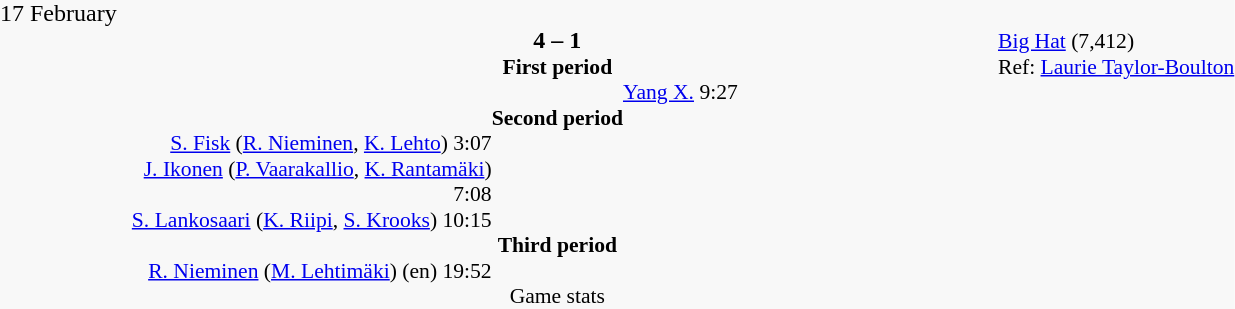<table cellpadding=0 cellspacing=0 border=0 style="background-color:#F8F8F8">
<tr>
<td></td>
</tr>
<tr>
<td>17 February</td>
</tr>
<tr>
<td></td>
<td align=right width="250"><strong></strong> </td>
<td align=center><strong>4 – 1</strong></td>
<td width="250"><strong></strong></td>
<td></td>
<td style=font-size:90%><a href='#'>Big Hat</a> (7,412)</td>
</tr>
<tr style=font-size:90%>
<td></td>
<td></td>
<td align=center><strong>First period</strong></td>
<td></td>
<td></td>
<td>Ref:  <a href='#'>Laurie Taylor-Boulton</a></td>
</tr>
<tr style=font-size:90%>
<td></td>
<td align=right></td>
<td></td>
<td><a href='#'>Yang X.</a> 9:27</td>
</tr>
<tr style=font-size:90%>
<td></td>
<td></td>
<td align=center><strong>Second period</strong></td>
<td></td>
<td></td>
<td></td>
</tr>
<tr style=font-size:90%>
<td></td>
<td align=right><a href='#'>S. Fisk</a> (<a href='#'>R. Nieminen</a>, <a href='#'>K. Lehto</a>) 3:07</td>
</tr>
<tr style=font-size:90%>
<td></td>
<td align=right><a href='#'>J. Ikonen</a> (<a href='#'>P. Vaarakallio</a>, <a href='#'>K. Rantamäki</a>) 7:08</td>
</tr>
<tr style=font-size:90%>
<td></td>
<td align=right><a href='#'>S. Lankosaari</a> (<a href='#'>K. Riipi</a>, <a href='#'>S. Krooks</a>) 10:15</td>
</tr>
<tr style=font-size:90%>
<td></td>
<td></td>
<td align=center><strong>Third period</strong></td>
<td></td>
<td></td>
<td></td>
</tr>
<tr style=font-size:90%>
<td></td>
<td align=right><a href='#'>R. Nieminen</a> (<a href='#'>M. Lehtimäki</a>) (en) 19:52</td>
</tr>
<tr style=font-size:90%>
<td></td>
<td></td>
<td align=center>Game stats</td>
<td></td>
<td></td>
<td></td>
</tr>
</table>
